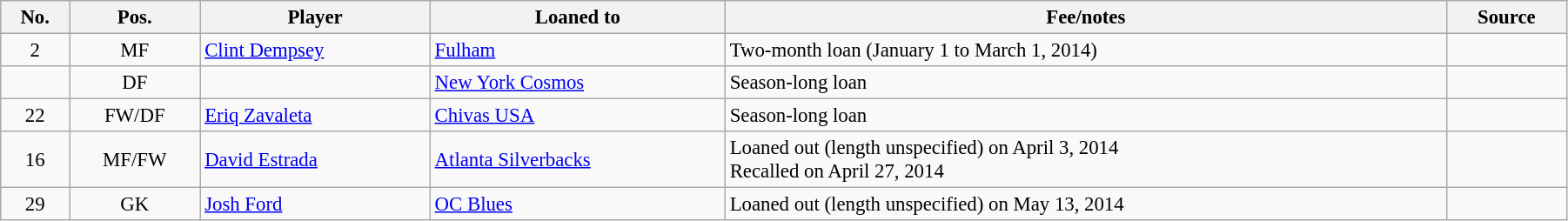<table class="wikitable sortable" style="width:95%; text-align:center; font-size:95%; text-align:left;">
<tr>
<th><strong>No.</strong></th>
<th><strong>Pos.</strong></th>
<th><strong>Player</strong></th>
<th><strong>Loaned to</strong></th>
<th><strong>Fee/notes</strong></th>
<th><strong>Source</strong></th>
</tr>
<tr>
<td align=center>2</td>
<td align=center>MF</td>
<td> <a href='#'>Clint Dempsey</a></td>
<td> <a href='#'>Fulham</a></td>
<td>Two-month loan (January 1 to March 1, 2014)</td>
<td></td>
</tr>
<tr>
<td></td>
<td align=center>DF</td>
<td></td>
<td> <a href='#'>New York Cosmos</a></td>
<td>Season-long loan</td>
<td></td>
</tr>
<tr>
<td align=center>22</td>
<td align=center>FW/DF</td>
<td> <a href='#'>Eriq Zavaleta</a></td>
<td> <a href='#'>Chivas USA</a></td>
<td>Season-long loan</td>
<td></td>
</tr>
<tr>
<td align=center>16</td>
<td align=center>MF/FW</td>
<td> <a href='#'>David Estrada</a></td>
<td> <a href='#'>Atlanta Silverbacks</a></td>
<td>Loaned out (length unspecified) on April 3, 2014<br>Recalled on April 27, 2014</td>
<td></td>
</tr>
<tr>
<td align=center>29</td>
<td align=center>GK</td>
<td> <a href='#'>Josh Ford</a></td>
<td> <a href='#'>OC Blues</a></td>
<td>Loaned out (length unspecified) on May 13, 2014</td>
<td></td>
</tr>
</table>
